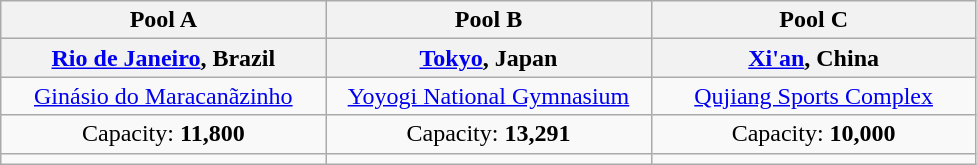<table class="wikitable" style="text-align:center">
<tr>
<th width=30%>Pool A</th>
<th width=30%>Pool B</th>
<th width=30%>Pool C</th>
</tr>
<tr>
<th> <a href='#'>Rio de Janeiro</a>, Brazil</th>
<th> <a href='#'>Tokyo</a>, Japan</th>
<th> <a href='#'>Xi'an</a>, China</th>
</tr>
<tr>
<td><a href='#'>Ginásio do Maracanãzinho</a></td>
<td><a href='#'>Yoyogi National Gymnasium</a></td>
<td><a href='#'>Qujiang Sports Complex</a></td>
</tr>
<tr>
<td>Capacity: <strong>11,800</strong></td>
<td>Capacity: <strong>13,291</strong></td>
<td>Capacity: <strong>10,000</strong></td>
</tr>
<tr>
<td></td>
<td></td>
<td></td>
</tr>
</table>
